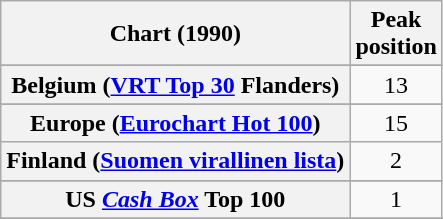<table class="wikitable sortable plainrowheaders" style="text-align:center">
<tr>
<th>Chart (1990)</th>
<th>Peak<br>position</th>
</tr>
<tr>
</tr>
<tr>
</tr>
<tr>
</tr>
<tr>
<th scope="row">Belgium (<a href='#'>VRT Top 30</a> Flanders)</th>
<td>13</td>
</tr>
<tr>
</tr>
<tr>
<th scope="row">Europe (<a href='#'>Eurochart Hot 100</a>)</th>
<td>15</td>
</tr>
<tr>
<th scope="row">Finland (<a href='#'>Suomen virallinen lista</a>)</th>
<td>2</td>
</tr>
<tr>
</tr>
<tr>
</tr>
<tr>
</tr>
<tr>
</tr>
<tr>
</tr>
<tr>
</tr>
<tr>
</tr>
<tr>
</tr>
<tr>
</tr>
<tr>
</tr>
<tr>
<th scope="row">US <em><a href='#'>Cash Box</a></em> Top 100</th>
<td>1</td>
</tr>
<tr>
</tr>
</table>
